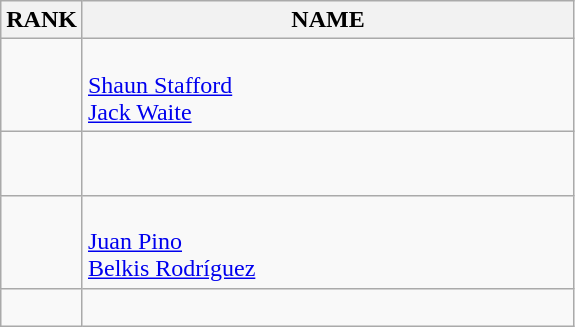<table class="wikitable">
<tr>
<th>RANK</th>
<th style="width: 20em">NAME</th>
</tr>
<tr>
<td align="center"></td>
<td><strong></strong><br><a href='#'>Shaun Stafford</a><br><a href='#'>Jack Waite</a></td>
</tr>
<tr>
<td align="center"></td>
<td><strong></strong><br><br></td>
</tr>
<tr>
<td align="center"></td>
<td><strong></strong><br><a href='#'>Juan Pino</a><br><a href='#'>Belkis Rodríguez</a></td>
</tr>
<tr>
<td align="center"></td>
<td><strong></strong><br></td>
</tr>
</table>
